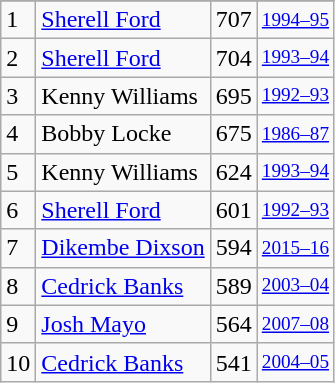<table class="wikitable">
<tr>
</tr>
<tr>
<td>1</td>
<td><a href='#'>Sherell Ford</a></td>
<td>707</td>
<td style="font-size:80%;"><a href='#'>1994–95</a></td>
</tr>
<tr>
<td>2</td>
<td><a href='#'>Sherell Ford</a></td>
<td>704</td>
<td style="font-size:80%;"><a href='#'>1993–94</a></td>
</tr>
<tr>
<td>3</td>
<td>Kenny Williams</td>
<td>695</td>
<td style="font-size:80%;"><a href='#'>1992–93</a></td>
</tr>
<tr>
<td>4</td>
<td>Bobby Locke</td>
<td>675</td>
<td style="font-size:80%;"><a href='#'>1986–87</a></td>
</tr>
<tr>
<td>5</td>
<td>Kenny Williams</td>
<td>624</td>
<td style="font-size:80%;"><a href='#'>1993–94</a></td>
</tr>
<tr>
<td>6</td>
<td><a href='#'>Sherell Ford</a></td>
<td>601</td>
<td style="font-size:80%;"><a href='#'>1992–93</a></td>
</tr>
<tr>
<td>7</td>
<td><a href='#'>Dikembe Dixson</a></td>
<td>594</td>
<td style="font-size:80%;"><a href='#'>2015–16</a></td>
</tr>
<tr>
<td>8</td>
<td><a href='#'>Cedrick Banks</a></td>
<td>589</td>
<td style="font-size:80%;"><a href='#'>2003–04</a></td>
</tr>
<tr>
<td>9</td>
<td><a href='#'>Josh Mayo</a></td>
<td>564</td>
<td style="font-size:80%;"><a href='#'>2007–08</a></td>
</tr>
<tr>
<td>10</td>
<td><a href='#'>Cedrick Banks</a></td>
<td>541</td>
<td style="font-size:80%;"><a href='#'>2004–05</a></td>
</tr>
</table>
